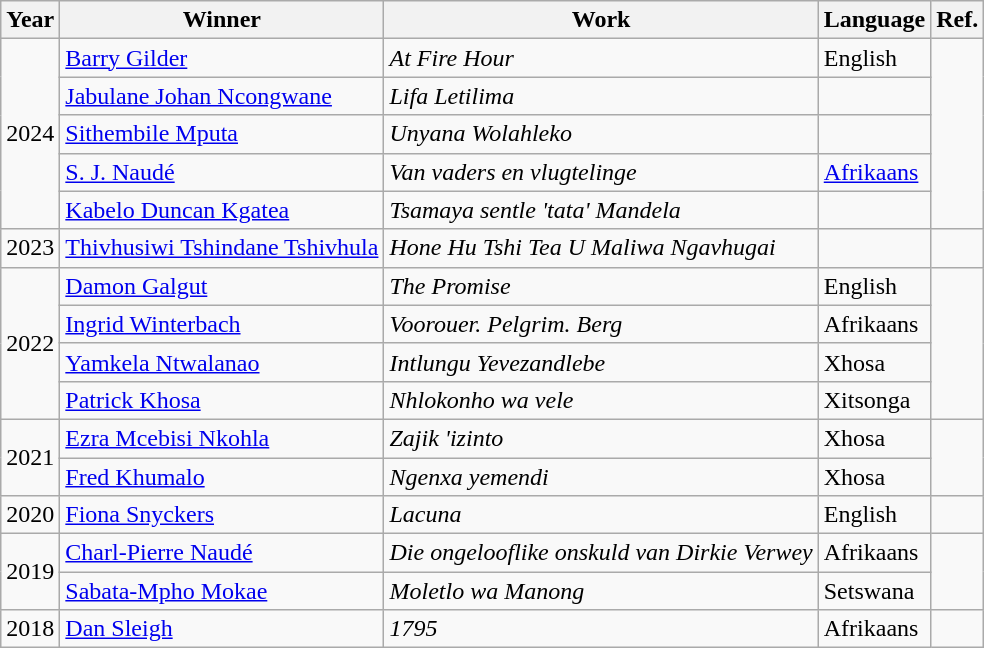<table class="wikitable sortable">
<tr>
<th>Year</th>
<th>Winner</th>
<th>Work</th>
<th>Language</th>
<th>Ref.</th>
</tr>
<tr>
<td rowspan="5">2024</td>
<td><a href='#'>Barry Gilder</a></td>
<td><em>At Fire Hour </em></td>
<td>English</td>
<td rowspan="5"></td>
</tr>
<tr>
<td><a href='#'>Jabulane Johan Ncongwane</a></td>
<td><em>Lifa Letilima</em></td>
<td></td>
</tr>
<tr>
<td><a href='#'>Sithembile Mputa</a></td>
<td><em>Unyana Wolahleko</em></td>
<td></td>
</tr>
<tr>
<td><a href='#'>S. J. Naudé</a></td>
<td><em>Van vaders en vlugtelinge</em></td>
<td><a href='#'>Afrikaans</a></td>
</tr>
<tr>
<td><a href='#'>Kabelo Duncan Kgatea</a></td>
<td><em>Tsamaya sentle 'tata' Mandela</em></td>
<td></td>
</tr>
<tr>
<td>2023</td>
<td><a href='#'>Thivhusiwi Tshindane Tshivhula</a></td>
<td><em>Hone Hu Tshi Tea U Maliwa Ngavhugai</em></td>
<td></td>
<td></td>
</tr>
<tr>
<td rowspan="4">2022</td>
<td><a href='#'>Damon Galgut</a></td>
<td><em>The Promise</em></td>
<td>English</td>
<td rowspan="4"></td>
</tr>
<tr>
<td><a href='#'>Ingrid Winterbach</a></td>
<td><em>Voorouer. Pelgrim. Berg</em></td>
<td>Afrikaans</td>
</tr>
<tr>
<td><a href='#'>Yamkela Ntwalanao</a></td>
<td><em>Intlungu Yevezandlebe</em></td>
<td>Xhosa</td>
</tr>
<tr>
<td><a href='#'>Patrick Khosa</a></td>
<td><em>Nhlokonho wa vele</em></td>
<td>Xitsonga</td>
</tr>
<tr>
<td rowspan="2">2021</td>
<td><a href='#'>Ezra Mcebisi Nkohla</a></td>
<td><em>Zajik 'izinto</em></td>
<td>Xhosa</td>
<td rowspan="2"></td>
</tr>
<tr>
<td><a href='#'>Fred Khumalo</a></td>
<td><em>Ngenxa yemendi</em></td>
<td>Xhosa</td>
</tr>
<tr>
<td>2020</td>
<td><a href='#'>Fiona Snyckers</a></td>
<td><em>Lacuna</em></td>
<td>English</td>
<td></td>
</tr>
<tr>
<td rowspan="2">2019</td>
<td><a href='#'>Charl-Pierre Naudé</a></td>
<td><em>Die ongelooflike onskuld van Dirkie Verwey</em></td>
<td>Afrikaans</td>
<td rowspan="2"></td>
</tr>
<tr>
<td><a href='#'>Sabata-Mpho Mokae</a></td>
<td><em>Moletlo wa Manong</em></td>
<td>Setswana</td>
</tr>
<tr>
<td>2018</td>
<td><a href='#'>Dan Sleigh</a></td>
<td><em>1795</em></td>
<td>Afrikaans</td>
<td></td>
</tr>
</table>
